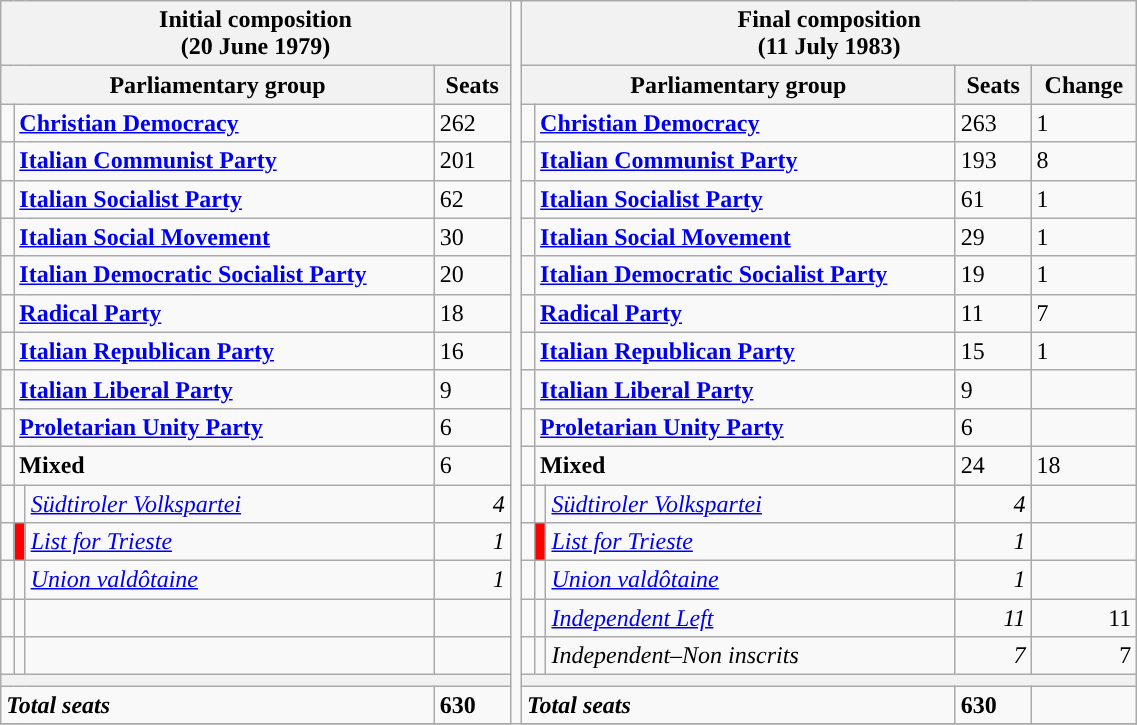<table class="wikitable" style="width : 60%;">
<tr>
<th colspan="4">Initial composition<br>(20 June 1979)</th>
<td rowspan="30" style="width : 1%;"></td>
<th colspan="5">Final composition<br>(11 July 1983)</th>
</tr>
<tr>
<th colspan="3">Parliamentary group</th>
<th>Seats</th>
<th colspan="3">Parliamentary group</th>
<th>Seats</th>
<th>Change</th>
</tr>
<tr>
<td></td>
<td colspan = "2"><strong><a href='#'>Christian Democracy</a></strong></td>
<td>262</td>
<td></td>
<td colspan = "2"><strong><a href='#'>Christian Democracy</a></strong></td>
<td>263</td>
<td> 1</td>
</tr>
<tr>
<td></td>
<td colspan = "2"><strong><a href='#'>Italian Communist Party</a></strong></td>
<td>201</td>
<td></td>
<td colspan = "2"><strong><a href='#'>Italian Communist Party</a></strong></td>
<td>193</td>
<td> 8</td>
</tr>
<tr>
<td></td>
<td colspan = "2"><strong><a href='#'>Italian Socialist Party</a></strong></td>
<td>62</td>
<td></td>
<td colspan = "2"><strong><a href='#'>Italian Socialist Party</a></strong></td>
<td>61</td>
<td> 1</td>
</tr>
<tr>
<td></td>
<td colspan = "2"><strong><a href='#'>Italian Social Movement</a></strong></td>
<td>30</td>
<td></td>
<td colspan = "2"><strong><a href='#'>Italian Social Movement</a></strong></td>
<td>29</td>
<td> 1</td>
</tr>
<tr>
<td></td>
<td colspan = "2"><strong><a href='#'>Italian Democratic Socialist Party</a></strong></td>
<td>20</td>
<td></td>
<td colspan = "2"><strong><a href='#'>Italian Democratic Socialist Party</a></strong></td>
<td>19</td>
<td> 1</td>
</tr>
<tr>
<td></td>
<td colspan = "2"><strong><a href='#'>Radical Party</a></strong></td>
<td>18</td>
<td></td>
<td colspan = "2"><strong><a href='#'>Radical Party</a></strong></td>
<td>11</td>
<td> 7</td>
</tr>
<tr>
<td></td>
<td colspan = "2"><strong><a href='#'>Italian Republican Party</a></strong></td>
<td>16</td>
<td></td>
<td colspan = "2"><strong><a href='#'>Italian Republican Party</a></strong></td>
<td>15</td>
<td> 1</td>
</tr>
<tr>
<td></td>
<td colspan = "2"><strong><a href='#'>Italian Liberal Party</a></strong></td>
<td>9</td>
<td></td>
<td colspan = "2"><strong><a href='#'>Italian Liberal Party</a></strong></td>
<td>9</td>
<td></td>
</tr>
<tr>
<td></td>
<td colspan = "2"><strong><a href='#'>Proletarian Unity Party</a></strong></td>
<td>6</td>
<td></td>
<td colspan = "2"><strong><a href='#'>Proletarian Unity Party</a></strong></td>
<td>6</td>
<td></td>
</tr>
<tr>
<td></td>
<td colspan = "2"><strong>Mixed</strong></td>
<td>6</td>
<td></td>
<td colspan = "2"><strong>Mixed</strong></td>
<td>24</td>
<td> 18</td>
</tr>
<tr>
<td></td>
<td></td>
<td><em><a href='#'>Südtiroler Volkspartei</a></em></td>
<td align="right"><em>4</em></td>
<td></td>
<td></td>
<td><em><a href='#'>Südtiroler Volkspartei</a></em></td>
<td align="right"><em>4</em></td>
<td align="right"></td>
</tr>
<tr>
<td></td>
<td bgcolor="red" width=1%></td>
<td><em><a href='#'>List for Trieste</a></em></td>
<td align="right"><em>1</em></td>
<td></td>
<td bgcolor="red" width=1%></td>
<td><em><a href='#'>List for Trieste</a></em></td>
<td align="right"><em>1</em></td>
<td align="right"></td>
</tr>
<tr>
<td></td>
<td></td>
<td><em><a href='#'>Union valdôtaine</a></em></td>
<td align="right"><em>1</em></td>
<td></td>
<td></td>
<td><em><a href='#'>Union valdôtaine</a></em></td>
<td align="right"><em>1</em></td>
<td align="right"></td>
</tr>
<tr>
<td></td>
<td></td>
<td></td>
<td></td>
<td></td>
<td></td>
<td><em><a href='#'>Independent Left</a></em></td>
<td align="right"><em>11</em></td>
<td align="right"> 11</td>
</tr>
<tr>
<td></td>
<td></td>
<td></td>
<td></td>
<td></td>
<td></td>
<td><em>Independent–Non inscrits</em></td>
<td align="right"><em>7</em></td>
<td align="right"> 7</td>
</tr>
<tr>
<th colspan="4"></th>
<th colspan="5"></th>
</tr>
<tr>
<td colspan="3"><strong><em>Total seats</em></strong></td>
<td><strong>630</strong></td>
<td colspan="3"><strong><em>Total seats</em></strong></td>
<td><strong>630</strong></td>
<td></td>
</tr>
<tr>
</tr>
</table>
